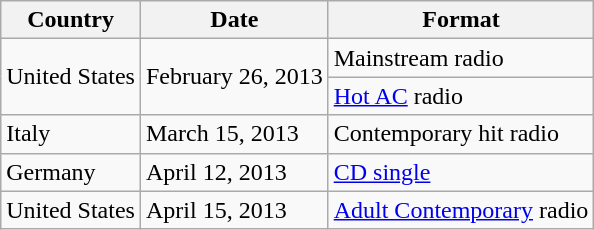<table class="wikitable plainrowheaders">
<tr>
<th>Country</th>
<th>Date</th>
<th>Format</th>
</tr>
<tr>
<td rowspan="2">United States</td>
<td rowspan="2">February 26, 2013</td>
<td>Mainstream radio</td>
</tr>
<tr>
<td><a href='#'>Hot AC</a> radio</td>
</tr>
<tr>
<td>Italy</td>
<td>March 15, 2013</td>
<td>Contemporary hit radio</td>
</tr>
<tr>
<td>Germany</td>
<td>April 12, 2013</td>
<td><a href='#'>CD single</a></td>
</tr>
<tr>
<td>United States</td>
<td>April 15, 2013</td>
<td><a href='#'>Adult Contemporary</a> radio</td>
</tr>
</table>
